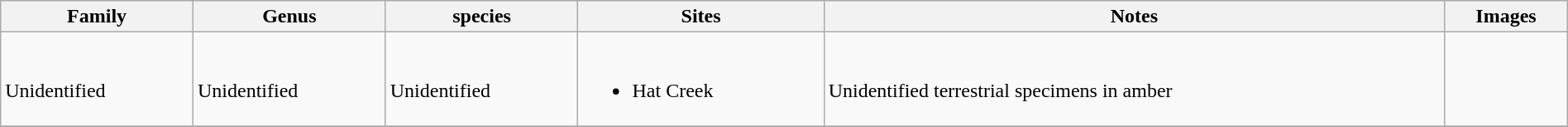<table class="wikitable sortable"  style="margin:auto; width:100%;">
<tr>
<th>Family</th>
<th>Genus</th>
<th>species</th>
<th>Sites</th>
<th>Notes</th>
<th>Images</th>
</tr>
<tr>
<td><br>Unidentified</td>
<td><br>Unidentified</td>
<td><br>Unidentified</td>
<td><br><ul><li>Hat Creek</li></ul></td>
<td><br>Unidentified terrestrial specimens in amber</td>
<td></td>
</tr>
<tr>
</tr>
</table>
